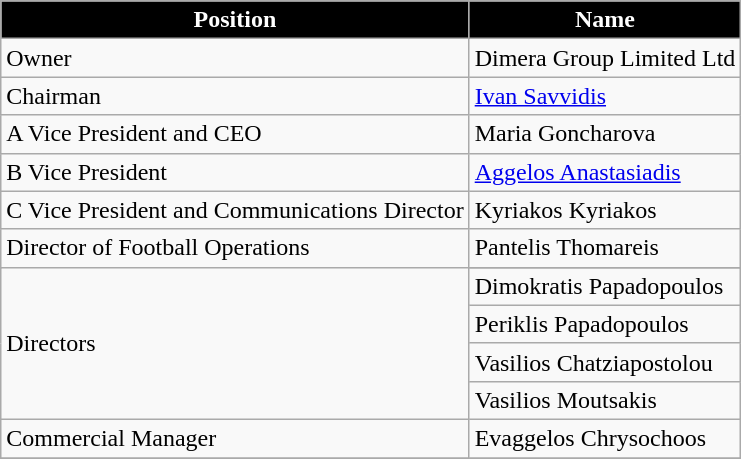<table class="wikitable">
<tr>
<th style="color:#FFFFFF; background:black;">Position</th>
<th style="color:#FFFFFF; background:black;">Name</th>
</tr>
<tr>
<td>Owner</td>
<td>Dimera Group Limited Ltd</td>
</tr>
<tr>
<td>Chairman</td>
<td> <a href='#'>Ivan Savvidis</a></td>
</tr>
<tr>
<td>A Vice President and CEO</td>
<td> Maria Goncharova</td>
</tr>
<tr>
<td>B Vice President</td>
<td> <a href='#'>Aggelos Anastasiadis</a></td>
</tr>
<tr>
<td>C Vice President and Communications Director</td>
<td> Kyriakos Kyriakos</td>
</tr>
<tr>
<td>Director of Football Operations</td>
<td> Pantelis Thomareis</td>
</tr>
<tr>
<td rowspan="5">Directors</td>
</tr>
<tr>
<td> Dimokratis Papadopoulos</td>
</tr>
<tr>
<td> Periklis Papadopoulos</td>
</tr>
<tr>
<td> Vasilios Chatziapostolou</td>
</tr>
<tr>
<td> Vasilios Moutsakis</td>
</tr>
<tr>
<td>Commercial Manager</td>
<td> Evaggelos Chrysochoos</td>
</tr>
<tr>
</tr>
</table>
